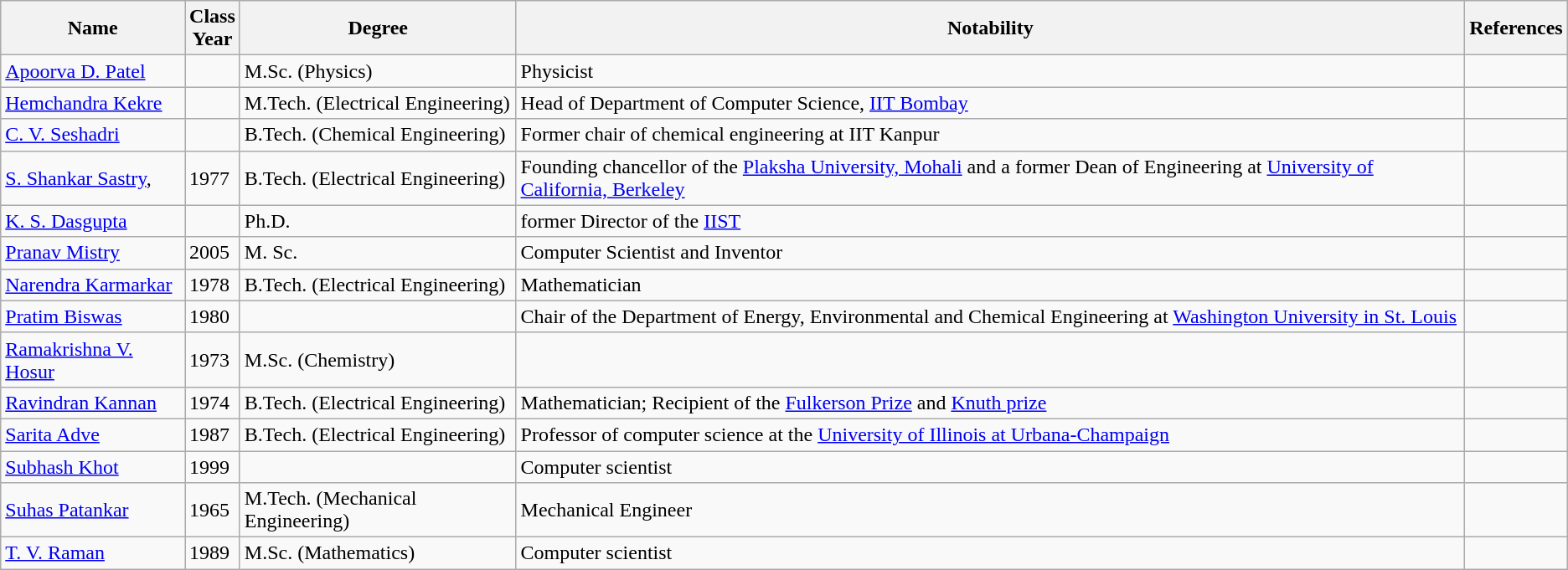<table class="wikitable sortable">
<tr>
<th>Name</th>
<th>Class<br>Year</th>
<th>Degree</th>
<th class="unsortable">Notability</th>
<th class="unsortable">References</th>
</tr>
<tr>
<td><a href='#'>Apoorva D. Patel</a></td>
<td></td>
<td>M.Sc. (Physics)</td>
<td>Physicist</td>
<td></td>
</tr>
<tr>
<td><a href='#'>Hemchandra Kekre</a></td>
<td></td>
<td>M.Tech. (Electrical Engineering)</td>
<td>Head of Department of Computer Science, <a href='#'>IIT Bombay</a></td>
<td></td>
</tr>
<tr>
<td><a href='#'>C. V. Seshadri</a></td>
<td></td>
<td>B.Tech. (Chemical Engineering)</td>
<td>Former chair of chemical engineering at IIT Kanpur</td>
<td></td>
</tr>
<tr>
<td><a href='#'>S. Shankar Sastry</a>,</td>
<td>1977</td>
<td>B.Tech. (Electrical Engineering)</td>
<td>Founding chancellor of the <a href='#'>Plaksha University, Mohali</a> and a former Dean of Engineering at <a href='#'>University of California, Berkeley</a></td>
<td></td>
</tr>
<tr>
<td><a href='#'>K. S. Dasgupta</a></td>
<td></td>
<td>Ph.D.</td>
<td>former Director of the <a href='#'>IIST</a></td>
<td></td>
</tr>
<tr>
<td><a href='#'>Pranav Mistry</a></td>
<td>2005</td>
<td>M. Sc.</td>
<td>Computer Scientist and Inventor</td>
<td></td>
</tr>
<tr>
<td><a href='#'>Narendra Karmarkar</a></td>
<td>1978</td>
<td>B.Tech. (Electrical Engineering)</td>
<td>Mathematician</td>
<td></td>
</tr>
<tr>
<td><a href='#'>Pratim Biswas</a></td>
<td>1980</td>
<td></td>
<td>Chair of the Department of Energy, Environmental and Chemical Engineering at <a href='#'>Washington University in St. Louis</a></td>
<td></td>
</tr>
<tr>
<td><a href='#'>Ramakrishna V. Hosur</a></td>
<td>1973</td>
<td>M.Sc. (Chemistry)</td>
<td></td>
<td></td>
</tr>
<tr>
<td><a href='#'>Ravindran Kannan</a></td>
<td>1974</td>
<td>B.Tech. (Electrical Engineering)</td>
<td>Mathematician; Recipient of the <a href='#'>Fulkerson Prize</a> and <a href='#'>Knuth prize</a></td>
<td></td>
</tr>
<tr>
<td><a href='#'>Sarita Adve</a></td>
<td>1987</td>
<td>B.Tech. (Electrical Engineering)</td>
<td>Professor of computer science at the <a href='#'>University of Illinois at Urbana-Champaign</a></td>
<td></td>
</tr>
<tr>
<td><a href='#'>Subhash Khot</a></td>
<td>1999</td>
<td></td>
<td>Computer scientist</td>
<td></td>
</tr>
<tr>
<td><a href='#'>Suhas Patankar</a></td>
<td>1965</td>
<td>M.Tech. (Mechanical Engineering)</td>
<td>Mechanical Engineer</td>
<td></td>
</tr>
<tr>
<td><a href='#'>T. V. Raman</a></td>
<td>1989</td>
<td>M.Sc. (Mathematics)</td>
<td>Computer scientist</td>
<td></td>
</tr>
</table>
